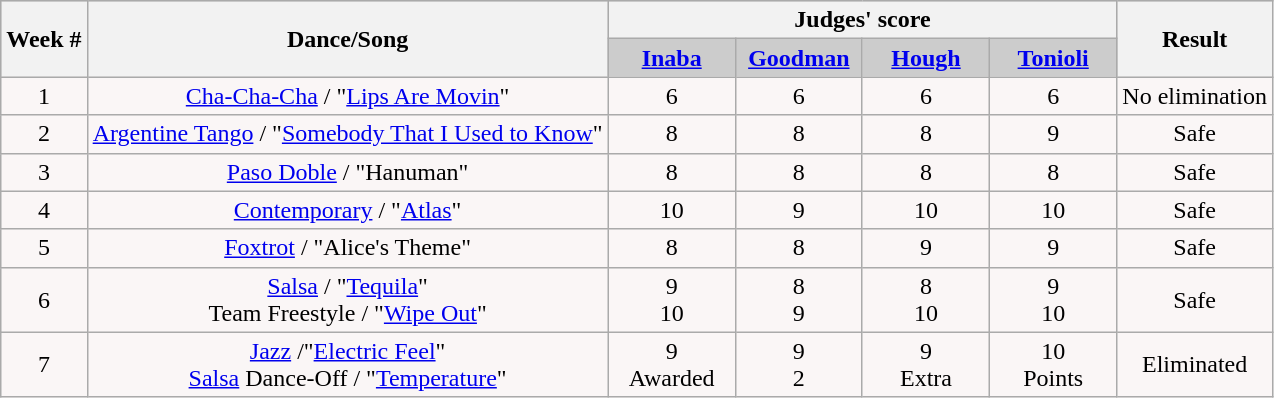<table class="wikitable collapsible collapsed">
<tr style="text-align: center; background:#ccc;">
<th rowspan="2">Week #</th>
<th rowspan="2">Dance/Song</th>
<th colspan="4">Judges' score</th>
<th rowspan="2">Result</th>
</tr>
<tr style="text-align: center; background:#ccc;">
<td style="width:10%; "><strong><a href='#'>Inaba</a></strong></td>
<td style="width:10%; "><strong><a href='#'>Goodman</a></strong></td>
<td style="width:10%; "><strong><a href='#'>Hough</a></strong></td>
<td style="width:10%; "><strong><a href='#'>Tonioli</a></strong></td>
</tr>
<tr style="text-align: center; background:#faf6f6;">
<td>1</td>
<td><a href='#'>Cha-Cha-Cha</a> / "<a href='#'>Lips Are Movin</a>"</td>
<td>6</td>
<td>6</td>
<td>6</td>
<td>6</td>
<td>No elimination</td>
</tr>
<tr style="text-align:center; background:#faf6f6;">
<td>2</td>
<td><a href='#'>Argentine Tango</a> / "<a href='#'>Somebody That I Used to Know</a>"</td>
<td>8</td>
<td>8</td>
<td>8</td>
<td>9</td>
<td>Safe</td>
</tr>
<tr style="text-align:center; background:#faf6f6;">
<td>3</td>
<td><a href='#'>Paso Doble</a> / "Hanuman"</td>
<td>8</td>
<td>8</td>
<td>8</td>
<td>8</td>
<td>Safe</td>
</tr>
<tr style="text-align:center; background:#faf6f6;">
<td>4</td>
<td><a href='#'>Contemporary</a> / "<a href='#'>Atlas</a>"</td>
<td>10</td>
<td>9</td>
<td>10</td>
<td>10</td>
<td>Safe</td>
</tr>
<tr style="text-align:center; background:#faf6f6;">
<td>5</td>
<td><a href='#'>Foxtrot</a> / "Alice's Theme"</td>
<td>8</td>
<td>8</td>
<td>9</td>
<td>9</td>
<td>Safe</td>
</tr>
<tr style="text-align:center; background:#faf6f6">
<td>6</td>
<td><a href='#'>Salsa</a> / "<a href='#'>Tequila</a>" <br> Team Freestyle / "<a href='#'>Wipe Out</a>"</td>
<td>9 <br> 10</td>
<td>8 <br> 9</td>
<td>8 <br> 10</td>
<td>9 <br> 10</td>
<td>Safe</td>
</tr>
<tr style="text-align:center; background:#faf6f6">
<td>7</td>
<td><a href='#'>Jazz</a> /"<a href='#'>Electric Feel</a>" <br> <a href='#'>Salsa</a> Dance-Off / "<a href='#'>Temperature</a>"</td>
<td>9<br>Awarded</td>
<td>9<br>2</td>
<td>9<br>Extra</td>
<td>10<br>Points</td>
<td>Eliminated</td>
</tr>
</table>
